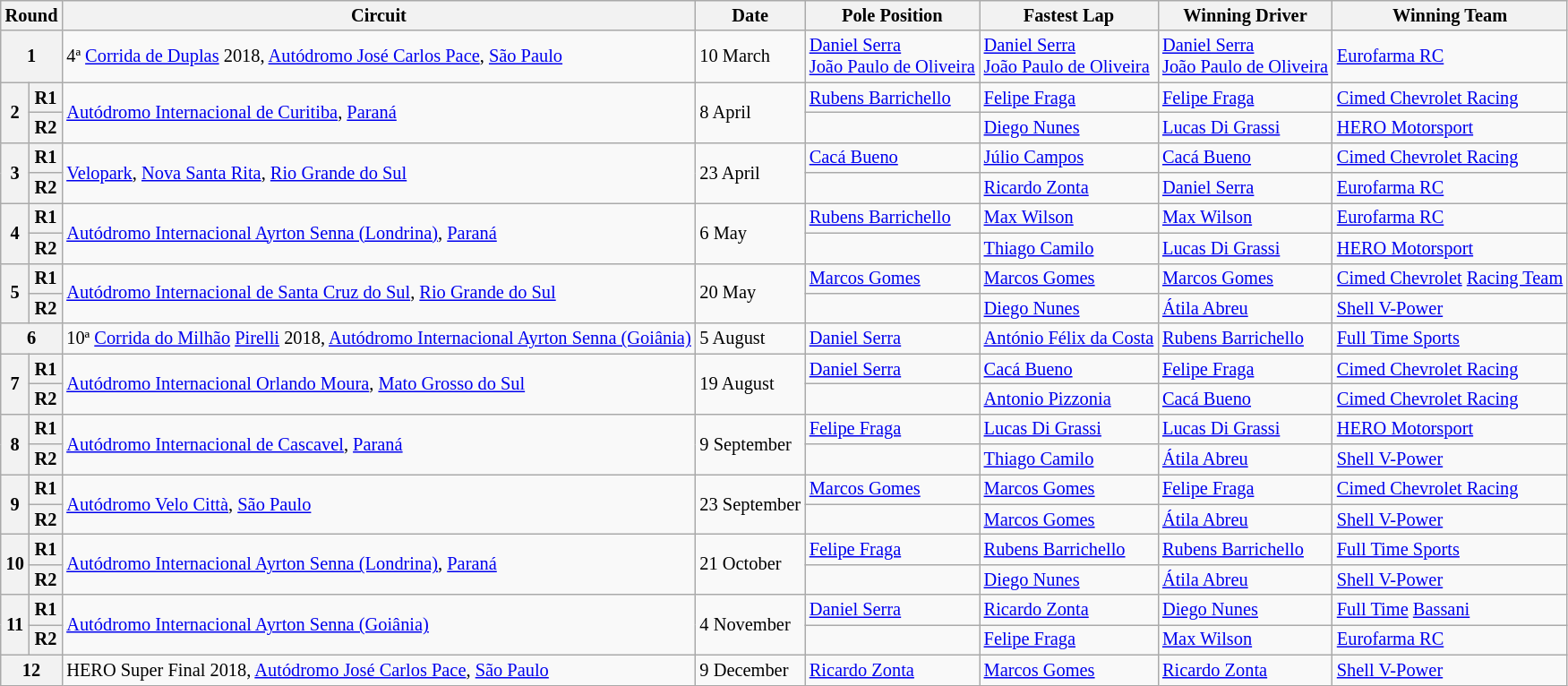<table class="wikitable" style="font-size: 85%;">
<tr>
<th colspan=2>Round</th>
<th>Circuit</th>
<th>Date</th>
<th>Pole Position</th>
<th>Fastest Lap</th>
<th>Winning Driver</th>
<th>Winning Team</th>
</tr>
<tr>
<th colspan=2>1</th>
<td> 4ª <a href='#'>Corrida de Duplas</a> 2018, <a href='#'>Autódromo José Carlos Pace</a>, <a href='#'>São Paulo</a></td>
<td>10 March</td>
<td> <a href='#'>Daniel Serra</a><br> <a href='#'>João Paulo de Oliveira</a></td>
<td> <a href='#'>Daniel Serra</a><br> <a href='#'>João Paulo de Oliveira</a></td>
<td> <a href='#'>Daniel Serra</a><br> <a href='#'>João Paulo de Oliveira</a></td>
<td><a href='#'>Eurofarma RC</a></td>
</tr>
<tr>
<th rowspan=2>2</th>
<th>R1</th>
<td rowspan=2> <a href='#'>Autódromo Internacional de Curitiba</a>, <a href='#'>Paraná</a></td>
<td rowspan=2>8 April</td>
<td> <a href='#'>Rubens Barrichello</a></td>
<td> <a href='#'>Felipe Fraga</a></td>
<td> <a href='#'>Felipe Fraga</a></td>
<td><a href='#'>Cimed Chevrolet Racing</a></td>
</tr>
<tr>
<th>R2</th>
<td></td>
<td> <a href='#'>Diego Nunes</a></td>
<td> <a href='#'>Lucas Di Grassi</a></td>
<td><a href='#'>HERO Motorsport</a></td>
</tr>
<tr>
<th rowspan=2>3</th>
<th>R1</th>
<td rowspan=2> <a href='#'>Velopark</a>, <a href='#'>Nova Santa Rita</a>, <a href='#'>Rio Grande do Sul</a></td>
<td rowspan=2>23 April</td>
<td> <a href='#'>Cacá Bueno</a></td>
<td> <a href='#'>Júlio Campos</a></td>
<td> <a href='#'>Cacá Bueno</a></td>
<td><a href='#'>Cimed Chevrolet Racing</a></td>
</tr>
<tr>
<th>R2</th>
<td></td>
<td> <a href='#'>Ricardo Zonta</a></td>
<td> <a href='#'>Daniel Serra</a></td>
<td><a href='#'>Eurofarma RC</a></td>
</tr>
<tr>
<th rowspan=2>4</th>
<th>R1</th>
<td rowspan=2> <a href='#'>Autódromo Internacional Ayrton Senna (Londrina)</a>, <a href='#'>Paraná</a></td>
<td rowspan=2>6 May</td>
<td> <a href='#'>Rubens Barrichello</a></td>
<td> <a href='#'>Max Wilson</a></td>
<td> <a href='#'>Max Wilson</a></td>
<td><a href='#'>Eurofarma RC</a></td>
</tr>
<tr>
<th>R2</th>
<td></td>
<td> <a href='#'>Thiago Camilo</a></td>
<td> <a href='#'>Lucas Di Grassi</a></td>
<td><a href='#'>HERO Motorsport</a></td>
</tr>
<tr>
<th rowspan=2>5</th>
<th>R1</th>
<td rowspan=2> <a href='#'>Autódromo Internacional de Santa Cruz do Sul</a>, <a href='#'>Rio Grande do Sul</a></td>
<td rowspan=2>20 May</td>
<td> <a href='#'>Marcos Gomes</a></td>
<td> <a href='#'>Marcos Gomes</a></td>
<td> <a href='#'>Marcos Gomes</a></td>
<td><a href='#'>Cimed Chevrolet</a> <a href='#'>Racing Team</a></td>
</tr>
<tr>
<th>R2</th>
<td></td>
<td> <a href='#'>Diego Nunes</a></td>
<td> <a href='#'>Átila Abreu</a></td>
<td><a href='#'>Shell V-Power</a></td>
</tr>
<tr>
<th colspan=2>6</th>
<td>10ª <a href='#'>Corrida do Milhão</a> <a href='#'>Pirelli</a> 2018, <a href='#'>Autódromo Internacional Ayrton Senna (Goiânia)</a></td>
<td>5 August</td>
<td> <a href='#'>Daniel Serra</a></td>
<td> <a href='#'>António Félix da Costa</a></td>
<td> <a href='#'>Rubens Barrichello</a></td>
<td><a href='#'>Full Time Sports</a></td>
</tr>
<tr>
<th rowspan=2>7</th>
<th>R1</th>
<td rowspan=2> <a href='#'>Autódromo Internacional Orlando Moura</a>, <a href='#'>Mato Grosso do Sul</a></td>
<td rowspan=2>19 August</td>
<td> <a href='#'>Daniel Serra</a></td>
<td> <a href='#'>Cacá Bueno</a></td>
<td> <a href='#'>Felipe Fraga</a></td>
<td><a href='#'>Cimed Chevrolet Racing</a></td>
</tr>
<tr>
<th>R2</th>
<td></td>
<td> <a href='#'>Antonio Pizzonia</a></td>
<td> <a href='#'>Cacá Bueno</a></td>
<td><a href='#'>Cimed Chevrolet Racing</a></td>
</tr>
<tr>
<th rowspan=2>8</th>
<th>R1</th>
<td rowspan=2> <a href='#'>Autódromo Internacional de Cascavel</a>, <a href='#'>Paraná</a></td>
<td rowspan=2>9 September</td>
<td> <a href='#'>Felipe Fraga</a></td>
<td> <a href='#'>Lucas Di Grassi</a></td>
<td> <a href='#'>Lucas Di Grassi</a></td>
<td><a href='#'>HERO Motorsport</a></td>
</tr>
<tr>
<th>R2</th>
<td></td>
<td> <a href='#'>Thiago Camilo</a></td>
<td> <a href='#'>Átila Abreu</a></td>
<td><a href='#'>Shell V-Power</a></td>
</tr>
<tr>
<th rowspan=2>9</th>
<th>R1</th>
<td rowspan=2> <a href='#'>Autódromo Velo Città</a>, <a href='#'>São Paulo</a></td>
<td rowspan=2>23 September</td>
<td> <a href='#'>Marcos Gomes</a></td>
<td> <a href='#'>Marcos Gomes</a></td>
<td> <a href='#'>Felipe Fraga</a></td>
<td><a href='#'>Cimed Chevrolet Racing</a></td>
</tr>
<tr>
<th>R2</th>
<td></td>
<td> <a href='#'>Marcos Gomes</a></td>
<td> <a href='#'>Átila Abreu</a></td>
<td><a href='#'>Shell V-Power</a></td>
</tr>
<tr>
<th rowspan=2>10</th>
<th>R1</th>
<td rowspan=2> <a href='#'>Autódromo Internacional Ayrton Senna (Londrina)</a>, <a href='#'>Paraná</a></td>
<td rowspan=2>21 October</td>
<td> <a href='#'>Felipe Fraga</a></td>
<td> <a href='#'>Rubens Barrichello</a></td>
<td> <a href='#'>Rubens Barrichello</a></td>
<td><a href='#'>Full Time Sports</a></td>
</tr>
<tr>
<th>R2</th>
<td></td>
<td> <a href='#'>Diego Nunes</a></td>
<td> <a href='#'>Átila Abreu</a></td>
<td><a href='#'>Shell V-Power</a></td>
</tr>
<tr>
<th rowspan=2>11</th>
<th>R1</th>
<td rowspan=2> <a href='#'>Autódromo Internacional Ayrton Senna (Goiânia)</a></td>
<td rowspan=2>4 November</td>
<td> <a href='#'>Daniel Serra</a></td>
<td> <a href='#'>Ricardo Zonta</a></td>
<td> <a href='#'>Diego Nunes</a></td>
<td><a href='#'>Full Time</a> <a href='#'>Bassani</a></td>
</tr>
<tr>
<th>R2</th>
<td></td>
<td> <a href='#'>Felipe Fraga</a></td>
<td> <a href='#'>Max Wilson</a></td>
<td><a href='#'>Eurofarma RC</a></td>
</tr>
<tr>
<th colspan=2>12</th>
<td> HERO Super Final 2018, <a href='#'>Autódromo José Carlos Pace</a>, <a href='#'>São Paulo</a></td>
<td>9 December</td>
<td> <a href='#'>Ricardo Zonta</a></td>
<td> <a href='#'>Marcos Gomes</a></td>
<td> <a href='#'>Ricardo Zonta</a></td>
<td><a href='#'>Shell V-Power</a></td>
</tr>
</table>
